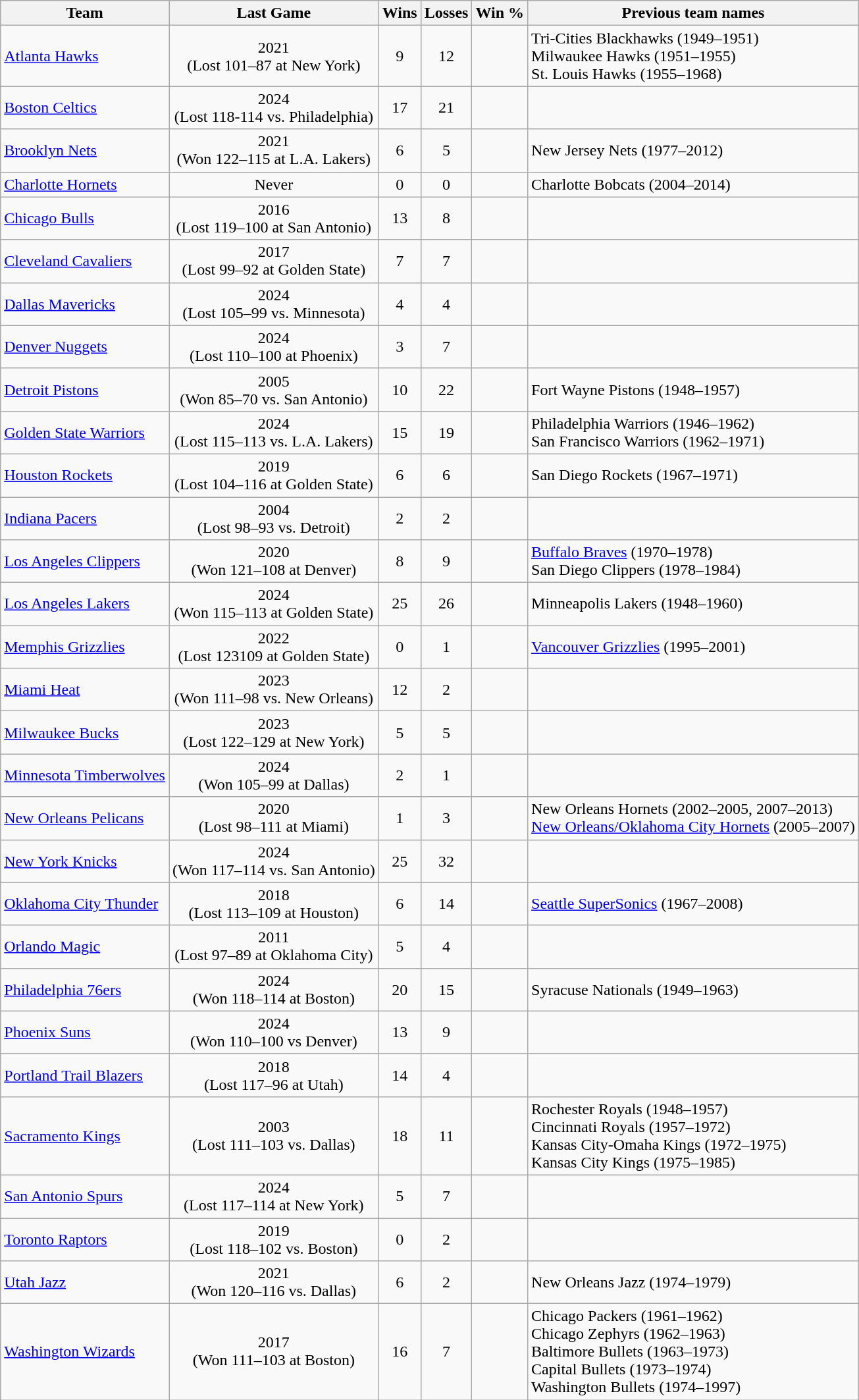<table class="wikitable sortable" style="text-align:center;">
<tr style="background:#e3e3e3;">
<th>Team</th>
<th>Last Game</th>
<th>Wins</th>
<th>Losses</th>
<th>Win %</th>
<th>Previous team names</th>
</tr>
<tr>
<td align=left><a href='#'>Atlanta Hawks</a></td>
<td>2021 <br>(Lost 101–87 at New York)<br></td>
<td>9</td>
<td>12</td>
<td></td>
<td align=left>Tri-Cities Blackhawks (1949–1951)<br>Milwaukee Hawks (1951–1955)<br>St. Louis Hawks (1955–1968)</td>
</tr>
<tr>
<td align=left><a href='#'>Boston Celtics</a></td>
<td>2024<br>(Lost 118-114 vs. Philadelphia)<br></td>
<td>17</td>
<td>21</td>
<td></td>
<td></td>
</tr>
<tr>
<td align=left><a href='#'>Brooklyn Nets</a></td>
<td>2021<br>(Won 122–115 at L.A. Lakers)<br></td>
<td>6</td>
<td>5</td>
<td></td>
<td align=left>New Jersey Nets (1977–2012)</td>
</tr>
<tr>
<td align=left><a href='#'>Charlotte Hornets</a></td>
<td>Never</td>
<td>0</td>
<td>0</td>
<td></td>
<td align=left>Charlotte Bobcats (2004–2014)</td>
</tr>
<tr>
<td align=left><a href='#'>Chicago Bulls</a></td>
<td>2016<br>(Lost 119–100 at San Antonio)<br></td>
<td>13</td>
<td>8</td>
<td></td>
<td></td>
</tr>
<tr>
<td align=left><a href='#'>Cleveland Cavaliers</a></td>
<td>2017<br>(Lost 99–92 at Golden State)<br></td>
<td>7</td>
<td>7</td>
<td></td>
<td></td>
</tr>
<tr>
<td align=left><a href='#'>Dallas Mavericks</a></td>
<td>2024<br>(Lost 105–99 vs. Minnesota)<br></td>
<td>4</td>
<td>4</td>
<td></td>
<td></td>
</tr>
<tr>
<td align=left><a href='#'>Denver Nuggets</a></td>
<td>2024<br>(Lost 110–100 at Phoenix)<br></td>
<td>3</td>
<td>7</td>
<td></td>
<td></td>
</tr>
<tr>
<td align=left><a href='#'>Detroit Pistons</a></td>
<td>2005<br>(Won 85–70 vs. San Antonio)<br></td>
<td>10</td>
<td>22</td>
<td></td>
<td align=left>Fort Wayne Pistons (1948–1957)</td>
</tr>
<tr>
<td align=left><a href='#'>Golden State Warriors</a></td>
<td>2024<br>(Lost 115–113 vs. L.A. Lakers)<br></td>
<td>15</td>
<td>19</td>
<td></td>
<td align=left>Philadelphia Warriors (1946–1962)<br>San Francisco Warriors (1962–1971)</td>
</tr>
<tr>
<td align=left><a href='#'>Houston Rockets</a></td>
<td>2019<br>(Lost 104–116 at Golden State)<br></td>
<td>6</td>
<td>6</td>
<td></td>
<td align=left>San Diego Rockets (1967–1971)</td>
</tr>
<tr>
<td align=left><a href='#'>Indiana Pacers</a></td>
<td>2004<br>(Lost 98–93 vs. Detroit)<br></td>
<td>2</td>
<td>2</td>
<td></td>
<td></td>
</tr>
<tr>
<td align=left><a href='#'>Los Angeles Clippers</a></td>
<td>2020<br>(Won 121–108 at Denver)<br></td>
<td>8</td>
<td>9</td>
<td></td>
<td align=left><a href='#'>Buffalo Braves</a> (1970–1978)<br>San Diego Clippers (1978–1984)</td>
</tr>
<tr>
<td align=left><a href='#'>Los Angeles Lakers</a></td>
<td>2024<br>(Won 115–113 at Golden State)<br></td>
<td>25</td>
<td>26</td>
<td></td>
<td align=left>Minneapolis Lakers (1948–1960)</td>
</tr>
<tr>
<td align=left><a href='#'>Memphis Grizzlies</a></td>
<td>2022<br> (Lost 123109 at Golden State)<br></td>
<td>0</td>
<td>1</td>
<td></td>
<td align=left><a href='#'>Vancouver Grizzlies</a> (1995–2001)</td>
</tr>
<tr>
<td align=left><a href='#'>Miami Heat</a></td>
<td>2023<br>(Won 111–98 vs. New Orleans)<br></td>
<td>12</td>
<td>2</td>
<td></td>
<td></td>
</tr>
<tr>
<td align=left><a href='#'>Milwaukee Bucks</a></td>
<td>2023<br>(Lost 122–129 at New York)<br></td>
<td>5</td>
<td>5</td>
<td></td>
<td></td>
</tr>
<tr>
<td align=left><a href='#'>Minnesota Timberwolves</a></td>
<td>2024<br>(Won 105–99 at Dallas)<br></td>
<td>2</td>
<td>1</td>
<td></td>
<td></td>
</tr>
<tr>
<td align=left><a href='#'>New Orleans Pelicans</a></td>
<td>2020<br>(Lost 98–111 at Miami)<br></td>
<td>1</td>
<td>3</td>
<td></td>
<td align=left>New Orleans Hornets (2002–2005, 2007–2013)<br><a href='#'>New Orleans/Oklahoma City Hornets</a> (2005–2007)</td>
</tr>
<tr>
<td align=left><a href='#'>New York Knicks</a></td>
<td>2024<br>(Won 117–114 vs. San Antonio)<br></td>
<td>25</td>
<td>32</td>
<td></td>
<td></td>
</tr>
<tr>
<td align=left><a href='#'>Oklahoma City Thunder</a></td>
<td>2018<br>(Lost 113–109 at Houston)<br></td>
<td>6</td>
<td>14</td>
<td></td>
<td align=left><a href='#'>Seattle SuperSonics</a> (1967–2008)</td>
</tr>
<tr>
<td align=left><a href='#'>Orlando Magic</a></td>
<td>2011<br>(Lost 97–89 at Oklahoma City)<br></td>
<td>5</td>
<td>4</td>
<td></td>
<td></td>
</tr>
<tr>
<td align=left><a href='#'>Philadelphia 76ers</a></td>
<td>2024<br>(Won 118–114 at Boston)<br></td>
<td>20</td>
<td>15</td>
<td></td>
<td align=left>Syracuse Nationals (1949–1963)</td>
</tr>
<tr>
<td align=left><a href='#'>Phoenix Suns</a></td>
<td>2024<br>(Won 110–100 vs Denver)<br></td>
<td>13</td>
<td>9</td>
<td></td>
<td></td>
</tr>
<tr>
<td align=left><a href='#'>Portland Trail Blazers</a></td>
<td>2018<br>(Lost 117–96 at Utah)<br></td>
<td>14</td>
<td>4</td>
<td></td>
<td></td>
</tr>
<tr>
<td align=left><a href='#'>Sacramento Kings</a></td>
<td>2003<br>(Lost 111–103 vs. Dallas)<br></td>
<td>18</td>
<td>11</td>
<td></td>
<td align=left>Rochester Royals (1948–1957)<br>Cincinnati Royals (1957–1972)<br>Kansas City-Omaha Kings (1972–1975)<br>Kansas City Kings (1975–1985)</td>
</tr>
<tr>
<td align=left><a href='#'>San Antonio Spurs</a></td>
<td>2024<br>(Lost 117–114 at New York)<br></td>
<td>5</td>
<td>7</td>
<td></td>
<td></td>
</tr>
<tr>
<td align=left><a href='#'>Toronto Raptors</a></td>
<td>2019<br>(Lost 118–102 vs. Boston)<br></td>
<td>0</td>
<td>2</td>
<td></td>
<td></td>
</tr>
<tr>
<td align=left><a href='#'>Utah Jazz</a></td>
<td>2021<br>(Won 120–116 vs. Dallas)<br></td>
<td>6</td>
<td>2</td>
<td></td>
<td align=left>New Orleans Jazz (1974–1979)</td>
</tr>
<tr>
<td align=left><a href='#'>Washington Wizards</a></td>
<td>2017<br>(Won 111–103 at Boston)<br></td>
<td>16</td>
<td>7</td>
<td></td>
<td align=left>Chicago Packers (1961–1962)<br>Chicago Zephyrs (1962–1963)<br>Baltimore Bullets (1963–1973)<br>Capital Bullets (1973–1974)<br>Washington Bullets (1974–1997)</td>
</tr>
</table>
